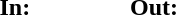<table>
<tr>
<td valign="top" width="20%"><br><strong>In:</strong></td>
<td valign="top" width="20%"><br><strong>Out:</strong></td>
</tr>
</table>
